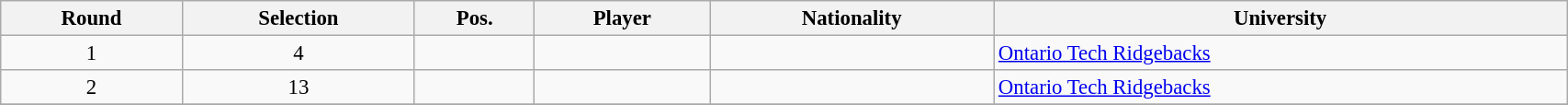<table class="wikitable sortable" style="width:90%; text-align:center; font-size:95%; text-align:left;">
<tr>
<th>Round</th>
<th>Selection</th>
<th>Pos.</th>
<th>Player</th>
<th>Nationality</th>
<th>University</th>
</tr>
<tr>
<td align=center>1</td>
<td align=center>4</td>
<td align=center></td>
<td></td>
<td></td>
<td><a href='#'>Ontario Tech Ridgebacks</a></td>
</tr>
<tr>
<td align=center>2</td>
<td align=center>13</td>
<td align=center></td>
<td></td>
<td></td>
<td><a href='#'>Ontario Tech Ridgebacks</a></td>
</tr>
<tr>
</tr>
</table>
